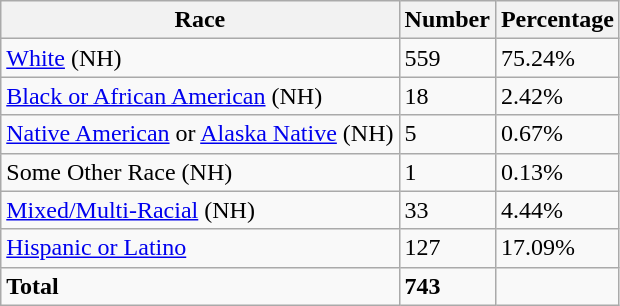<table class="wikitable">
<tr>
<th>Race</th>
<th>Number</th>
<th>Percentage</th>
</tr>
<tr>
<td><a href='#'>White</a> (NH)</td>
<td>559</td>
<td>75.24%</td>
</tr>
<tr>
<td><a href='#'>Black or African American</a> (NH)</td>
<td>18</td>
<td>2.42%</td>
</tr>
<tr>
<td><a href='#'>Native American</a> or <a href='#'>Alaska Native</a> (NH)</td>
<td>5</td>
<td>0.67%</td>
</tr>
<tr>
<td>Some Other Race (NH)</td>
<td>1</td>
<td>0.13%</td>
</tr>
<tr>
<td><a href='#'>Mixed/Multi-Racial</a> (NH)</td>
<td>33</td>
<td>4.44%</td>
</tr>
<tr>
<td><a href='#'>Hispanic or Latino</a></td>
<td>127</td>
<td>17.09%</td>
</tr>
<tr>
<td><strong>Total</strong></td>
<td><strong>743</strong></td>
<td></td>
</tr>
</table>
